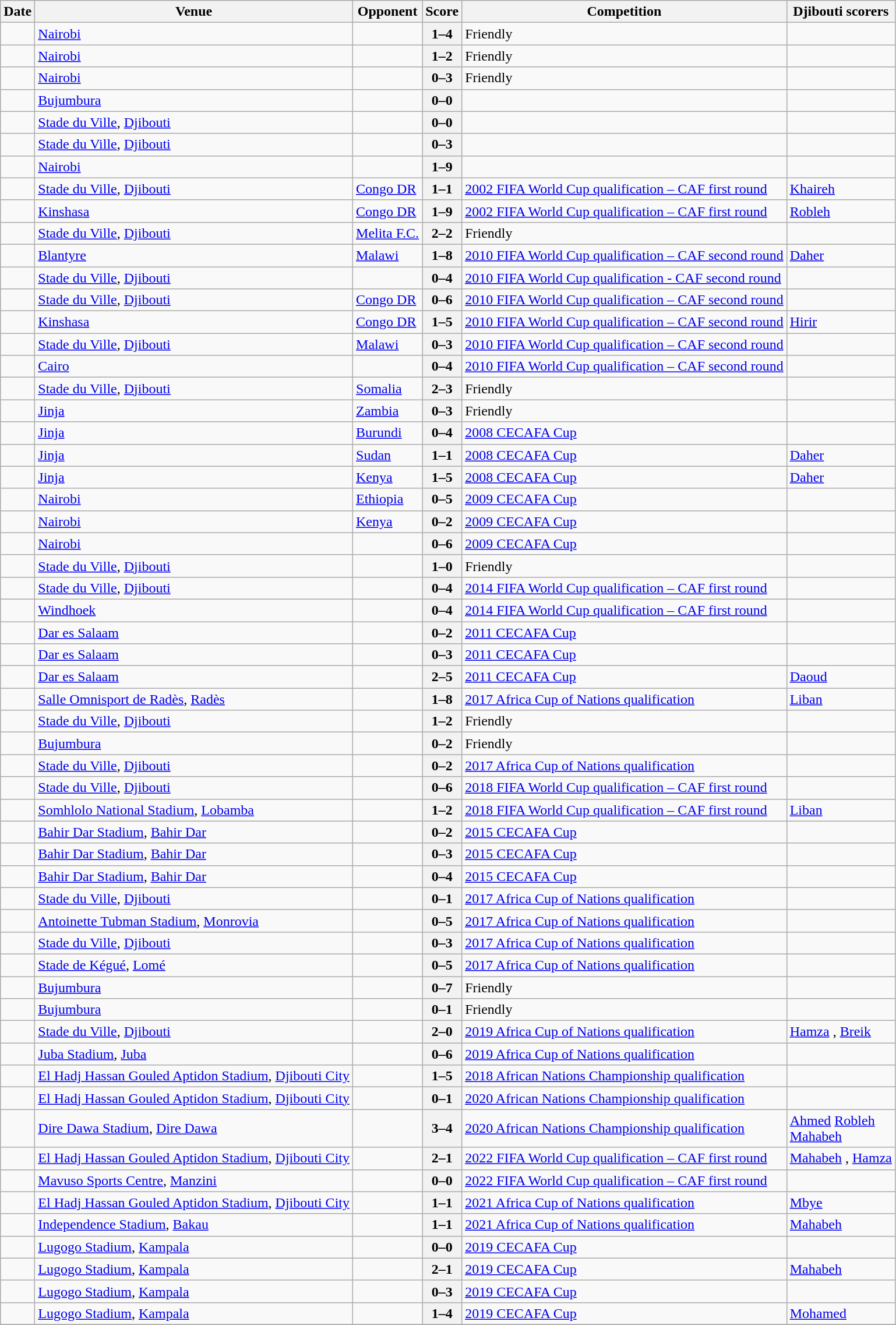<table class="wikitable plainrowheaders sortable">
<tr>
<th scope=col>Date</th>
<th scope=col>Venue</th>
<th scope=col>Opponent</th>
<th scope=col>Score</th>
<th scope=col>Competition</th>
<th scope=col>Djibouti scorers</th>
</tr>
<tr>
<td></td>
<td><a href='#'>Nairobi</a></td>
<td></td>
<th scope=row style=text-align:center>1–4</th>
<td>Friendly</td>
<td></td>
</tr>
<tr>
<td></td>
<td><a href='#'>Nairobi</a></td>
<td></td>
<th scope=row style=text-align:center>1–2</th>
<td>Friendly</td>
<td></td>
</tr>
<tr>
<td></td>
<td><a href='#'>Nairobi</a></td>
<td></td>
<th scope=row style=text-align:center>0–3</th>
<td>Friendly</td>
<td></td>
</tr>
<tr>
<td></td>
<td><a href='#'>Bujumbura</a></td>
<td></td>
<th scope=row style=text-align:center>0–0</th>
<td></td>
<td></td>
</tr>
<tr>
<td></td>
<td><a href='#'>Stade du Ville</a>, <a href='#'>Djibouti</a></td>
<td></td>
<th scope=row style=text-align:center>0–0</th>
<td></td>
<td></td>
</tr>
<tr>
<td></td>
<td><a href='#'>Stade du Ville</a>, <a href='#'>Djibouti</a></td>
<td></td>
<th scope=row style=text-align:center>0–3</th>
<td></td>
<td></td>
</tr>
<tr>
<td></td>
<td><a href='#'>Nairobi</a></td>
<td></td>
<th scope=row style=text-align:center>1–9</th>
<td></td>
<td></td>
</tr>
<tr>
<td></td>
<td><a href='#'>Stade du Ville</a>, <a href='#'>Djibouti</a></td>
<td> <a href='#'>Congo DR</a></td>
<th scope=row style=text-align:center>1–1</th>
<td><a href='#'>2002 FIFA World Cup qualification – CAF first round</a></td>
<td><a href='#'>Khaireh</a> </td>
</tr>
<tr>
<td></td>
<td><a href='#'>Kinshasa</a></td>
<td> <a href='#'>Congo DR</a></td>
<th scope=row style=text-align:center>1–9</th>
<td><a href='#'>2002 FIFA World Cup qualification – CAF first round</a></td>
<td><a href='#'>Robleh</a> </td>
</tr>
<tr>
<td></td>
<td><a href='#'>Stade du Ville</a>, <a href='#'>Djibouti</a></td>
<td> <a href='#'>Melita F.C.</a></td>
<th scope=row style=text-align:center>2–2</th>
<td>Friendly</td>
<td></td>
</tr>
<tr>
<td></td>
<td><a href='#'>Blantyre</a></td>
<td> <a href='#'>Malawi</a></td>
<th scope=row style=text-align:center>1–8</th>
<td><a href='#'>2010 FIFA World Cup qualification – CAF second round</a></td>
<td><a href='#'>Daher</a> </td>
</tr>
<tr>
<td></td>
<td><a href='#'>Stade du Ville</a>, <a href='#'>Djibouti</a></td>
<td></td>
<th scope=row style=text-align:center>0–4</th>
<td><a href='#'>2010 FIFA World Cup qualification - CAF second round</a></td>
<td></td>
</tr>
<tr>
<td></td>
<td><a href='#'>Stade du Ville</a>, <a href='#'>Djibouti</a></td>
<td> <a href='#'>Congo DR</a></td>
<th scope=row style=text-align:center>0–6</th>
<td><a href='#'>2010 FIFA World Cup qualification – CAF second round</a></td>
<td></td>
</tr>
<tr>
<td></td>
<td><a href='#'>Kinshasa</a></td>
<td> <a href='#'>Congo DR</a></td>
<th scope=row style=text-align:center>1–5</th>
<td><a href='#'>2010 FIFA World Cup qualification – CAF second round</a></td>
<td><a href='#'>Hirir</a> </td>
</tr>
<tr>
<td></td>
<td><a href='#'>Stade du Ville</a>, <a href='#'>Djibouti</a></td>
<td> <a href='#'>Malawi</a></td>
<th scope=row style=text-align:center>0–3</th>
<td><a href='#'>2010 FIFA World Cup qualification – CAF second round</a></td>
<td></td>
</tr>
<tr>
<td></td>
<td><a href='#'>Cairo</a></td>
<td></td>
<th scope=row style=text-align:center>0–4</th>
<td><a href='#'>2010 FIFA World Cup qualification – CAF second round</a></td>
<td></td>
</tr>
<tr>
<td></td>
<td><a href='#'>Stade du Ville</a>, <a href='#'>Djibouti</a></td>
<td> <a href='#'>Somalia</a></td>
<th scope=row style=text-align:center>2–3</th>
<td>Friendly</td>
<td></td>
</tr>
<tr>
<td></td>
<td><a href='#'>Jinja</a></td>
<td> <a href='#'>Zambia</a></td>
<th scope=row style=text-align:center>0–3</th>
<td>Friendly</td>
<td></td>
</tr>
<tr>
<td></td>
<td><a href='#'>Jinja</a></td>
<td> <a href='#'>Burundi</a></td>
<th scope=row style=text-align:center>0–4</th>
<td><a href='#'>2008 CECAFA Cup</a></td>
<td></td>
</tr>
<tr>
<td></td>
<td><a href='#'>Jinja</a></td>
<td> <a href='#'>Sudan</a></td>
<th scope=row style=text-align:center>1–1</th>
<td><a href='#'>2008 CECAFA Cup</a></td>
<td><a href='#'>Daher</a> </td>
</tr>
<tr>
<td></td>
<td><a href='#'>Jinja</a></td>
<td> <a href='#'>Kenya</a></td>
<th scope=row style=text-align:center>1–5</th>
<td><a href='#'>2008 CECAFA Cup</a></td>
<td><a href='#'>Daher</a> </td>
</tr>
<tr>
<td></td>
<td><a href='#'>Nairobi</a></td>
<td> <a href='#'>Ethiopia</a></td>
<th scope=row style=text-align:center>0–5</th>
<td><a href='#'>2009 CECAFA Cup</a></td>
<td></td>
</tr>
<tr>
<td></td>
<td><a href='#'>Nairobi</a></td>
<td> <a href='#'>Kenya</a></td>
<th scope=row style=text-align:center>0–2</th>
<td><a href='#'>2009 CECAFA Cup</a></td>
<td></td>
</tr>
<tr>
<td></td>
<td><a href='#'>Nairobi</a></td>
<td></td>
<th scope=row style=text-align:center>0–6</th>
<td><a href='#'>2009 CECAFA Cup</a></td>
<td></td>
</tr>
<tr>
<td></td>
<td><a href='#'>Stade du Ville</a>, <a href='#'>Djibouti</a></td>
<td></td>
<th scope=row style=text-align:center>1–0</th>
<td>Friendly</td>
<td></td>
</tr>
<tr>
<td></td>
<td><a href='#'>Stade du Ville</a>, <a href='#'>Djibouti</a></td>
<td></td>
<th scope=row style=text-align:center>0–4</th>
<td><a href='#'>2014 FIFA World Cup qualification – CAF first round</a></td>
<td></td>
</tr>
<tr>
<td></td>
<td><a href='#'>Windhoek</a></td>
<td></td>
<th scope=row style=text-align:center>0–4</th>
<td><a href='#'>2014 FIFA World Cup qualification – CAF first round</a></td>
<td></td>
</tr>
<tr>
<td></td>
<td><a href='#'>Dar es Salaam</a></td>
<td></td>
<th scope=row style=text-align:center>0–2</th>
<td><a href='#'>2011 CECAFA Cup</a></td>
<td></td>
</tr>
<tr>
<td></td>
<td><a href='#'>Dar es Salaam</a></td>
<td></td>
<th scope=row style=text-align:center>0–3</th>
<td><a href='#'>2011 CECAFA Cup</a></td>
<td></td>
</tr>
<tr>
<td></td>
<td><a href='#'>Dar es Salaam</a></td>
<td></td>
<th scope=row style=text-align:center>2–5</th>
<td><a href='#'>2011 CECAFA Cup</a></td>
<td><a href='#'>Daoud</a> </td>
</tr>
<tr>
<td></td>
<td><a href='#'>Salle Omnisport de Radès</a>, <a href='#'>Radès</a></td>
<td></td>
<th scope=row style=text-align:center>1–8</th>
<td><a href='#'>2017 Africa Cup of Nations qualification</a></td>
<td><a href='#'>Liban</a> </td>
</tr>
<tr>
<td></td>
<td><a href='#'>Stade du Ville</a>, <a href='#'>Djibouti</a></td>
<td></td>
<th scope=row style=text-align:center>1–2</th>
<td>Friendly</td>
<td></td>
</tr>
<tr>
<td></td>
<td><a href='#'>Bujumbura</a></td>
<td></td>
<th scope=row style=text-align:center>0–2</th>
<td>Friendly</td>
<td></td>
</tr>
<tr>
<td></td>
<td><a href='#'>Stade du Ville</a>, <a href='#'>Djibouti</a></td>
<td></td>
<th scope=row style=text-align:center>0–2</th>
<td><a href='#'>2017 Africa Cup of Nations qualification</a></td>
<td></td>
</tr>
<tr>
<td></td>
<td><a href='#'>Stade du Ville</a>, <a href='#'>Djibouti</a></td>
<td></td>
<th scope=row style=text-align:center>0–6</th>
<td><a href='#'>2018 FIFA World Cup qualification – CAF first round</a></td>
<td></td>
</tr>
<tr>
<td></td>
<td><a href='#'>Somhlolo National Stadium</a>, <a href='#'>Lobamba</a></td>
<td></td>
<th scope=row style=text-align:center>1–2</th>
<td><a href='#'>2018 FIFA World Cup qualification – CAF first round</a></td>
<td><a href='#'>Liban</a> </td>
</tr>
<tr>
<td></td>
<td><a href='#'>Bahir Dar Stadium</a>, <a href='#'>Bahir Dar</a></td>
<td></td>
<th scope=row style=text-align:center>0–2</th>
<td><a href='#'>2015 CECAFA Cup</a></td>
<td></td>
</tr>
<tr>
<td></td>
<td><a href='#'>Bahir Dar Stadium</a>, <a href='#'>Bahir Dar</a></td>
<td></td>
<th scope=row style=text-align:center>0–3</th>
<td><a href='#'>2015 CECAFA Cup</a></td>
<td></td>
</tr>
<tr>
<td></td>
<td><a href='#'>Bahir Dar Stadium</a>, <a href='#'>Bahir Dar</a></td>
<td></td>
<th scope=row style=text-align:center>0–4</th>
<td><a href='#'>2015 CECAFA Cup</a></td>
<td></td>
</tr>
<tr>
<td></td>
<td><a href='#'>Stade du Ville</a>, <a href='#'>Djibouti</a></td>
<td></td>
<th scope=row style=text-align:center>0–1</th>
<td><a href='#'>2017 Africa Cup of Nations qualification</a></td>
<td></td>
</tr>
<tr>
<td></td>
<td><a href='#'>Antoinette Tubman Stadium</a>, <a href='#'>Monrovia</a></td>
<td></td>
<th scope=row style=text-align:center>0–5</th>
<td><a href='#'>2017 Africa Cup of Nations qualification</a></td>
<td></td>
</tr>
<tr>
<td></td>
<td><a href='#'>Stade du Ville</a>, <a href='#'>Djibouti</a></td>
<td></td>
<th scope=row style=text-align:center>0–3</th>
<td><a href='#'>2017 Africa Cup of Nations qualification</a></td>
<td></td>
</tr>
<tr>
<td></td>
<td><a href='#'>Stade de Kégué</a>, <a href='#'>Lomé</a></td>
<td></td>
<th scope=row style=text-align:center>0–5</th>
<td><a href='#'>2017 Africa Cup of Nations qualification</a></td>
<td></td>
</tr>
<tr>
<td></td>
<td><a href='#'>Bujumbura</a></td>
<td></td>
<th scope=row style=text-align:center>0–7</th>
<td>Friendly</td>
<td></td>
</tr>
<tr>
<td></td>
<td><a href='#'>Bujumbura</a></td>
<td></td>
<th scope=row style=text-align:center>0–1</th>
<td>Friendly</td>
<td></td>
</tr>
<tr>
<td></td>
<td><a href='#'>Stade du Ville</a>, <a href='#'>Djibouti</a></td>
<td></td>
<th scope=row style=text-align:center>2–0</th>
<td><a href='#'>2019 Africa Cup of Nations qualification</a></td>
<td><a href='#'>Hamza</a> , <a href='#'>Breik</a> </td>
</tr>
<tr>
<td></td>
<td><a href='#'>Juba Stadium</a>, <a href='#'>Juba</a></td>
<td></td>
<th scope=row style=text-align:center>0–6</th>
<td><a href='#'>2019 Africa Cup of Nations qualification</a></td>
<td></td>
</tr>
<tr>
<td></td>
<td><a href='#'>El Hadj Hassan Gouled Aptidon Stadium</a>, <a href='#'>Djibouti City</a></td>
<td></td>
<th scope=row style=text-align:center>1–5</th>
<td><a href='#'>2018 African Nations Championship qualification</a></td>
<td></td>
</tr>
<tr>
<td></td>
<td><a href='#'>El Hadj Hassan Gouled Aptidon Stadium</a>, <a href='#'>Djibouti City</a></td>
<td></td>
<th scope=row style=text-align:center>0–1</th>
<td><a href='#'>2020 African Nations Championship qualification</a></td>
<td></td>
</tr>
<tr>
<td></td>
<td><a href='#'>Dire Dawa Stadium</a>, <a href='#'>Dire Dawa</a></td>
<td></td>
<th scope=row style=text-align:center>3–4</th>
<td><a href='#'>2020 African Nations Championship qualification</a></td>
<td><a href='#'>Ahmed</a>  <a href='#'>Robleh</a>  <br> <a href='#'>Mahabeh</a> </td>
</tr>
<tr>
<td></td>
<td><a href='#'>El Hadj Hassan Gouled Aptidon Stadium</a>, <a href='#'>Djibouti City</a></td>
<td></td>
<th scope=row style=text-align:center>2–1</th>
<td><a href='#'>2022 FIFA World Cup qualification – CAF first round</a></td>
<td><a href='#'>Mahabeh</a> , <a href='#'>Hamza</a> </td>
</tr>
<tr>
<td></td>
<td><a href='#'>Mavuso Sports Centre</a>, <a href='#'>Manzini</a></td>
<td></td>
<th scope=row style=text-align:center>0–0</th>
<td><a href='#'>2022 FIFA World Cup qualification – CAF first round</a></td>
<td></td>
</tr>
<tr>
<td></td>
<td><a href='#'>El Hadj Hassan Gouled Aptidon Stadium</a>, <a href='#'>Djibouti City</a></td>
<td></td>
<th scope=row style=text-align:center>1–1</th>
<td><a href='#'>2021 Africa Cup of Nations qualification</a></td>
<td><a href='#'>Mbye</a> </td>
</tr>
<tr>
<td></td>
<td><a href='#'>Independence Stadium</a>, <a href='#'>Bakau</a></td>
<td></td>
<th scope=row style=text-align:center>1–1</th>
<td><a href='#'>2021 Africa Cup of Nations qualification</a></td>
<td><a href='#'>Mahabeh</a> </td>
</tr>
<tr>
<td></td>
<td><a href='#'>Lugogo Stadium</a>, <a href='#'>Kampala</a></td>
<td></td>
<th scope=row style=text-align:center>0–0</th>
<td><a href='#'>2019 CECAFA Cup</a></td>
<td></td>
</tr>
<tr>
<td></td>
<td><a href='#'>Lugogo Stadium</a>, <a href='#'>Kampala</a></td>
<td></td>
<th scope=row style=text-align:center>2–1</th>
<td><a href='#'>2019 CECAFA Cup</a></td>
<td><a href='#'>Mahabeh</a> </td>
</tr>
<tr>
<td></td>
<td><a href='#'>Lugogo Stadium</a>, <a href='#'>Kampala</a></td>
<td></td>
<th scope=row style=text-align:center>0–3</th>
<td><a href='#'>2019 CECAFA Cup</a></td>
<td></td>
</tr>
<tr>
<td></td>
<td><a href='#'>Lugogo Stadium</a>, <a href='#'>Kampala</a></td>
<td></td>
<th scope=row style=text-align:center>1–4</th>
<td><a href='#'>2019 CECAFA Cup</a></td>
<td><a href='#'>Mohamed</a> </td>
</tr>
<tr>
</tr>
</table>
